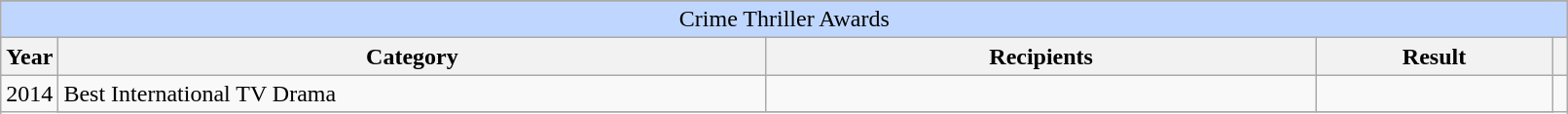<table class="wikitable plainrowheaders" style="font-size: 100%; width:85%">
<tr>
</tr>
<tr ---- bgcolor="#bfd7ff">
<td colspan=6 align=center>Crime Thriller Awards</td>
</tr>
<tr ---- bgcolor="#ebf5ff">
<th scope="col" style="width:2%;">Year</th>
<th scope="col" style="width:45%;">Category</th>
<th scope="col" style="width:35%;">Recipients</th>
<th scope="col" style="width:15%;">Result</th>
<th scope="col" class="unsortable" style="width:1%;"></th>
</tr>
<tr>
<td rowspan=2 style="text-align:center;">2014</td>
<td>Best International TV Drama</td>
<td></td>
<td></td>
<td rowspan=2 style="text-align:center;"></td>
</tr>
<tr>
</tr>
</table>
